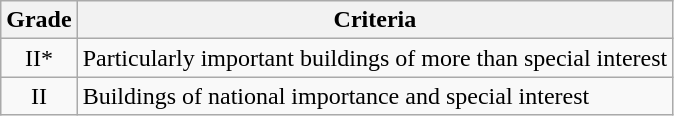<table class="wikitable">
<tr>
<th>Grade</th>
<th>Criteria</th>
</tr>
<tr>
<td align="center" >II*</td>
<td>Particularly important buildings of more than special interest</td>
</tr>
<tr>
<td align="center" >II</td>
<td>Buildings of national importance and special interest</td>
</tr>
</table>
